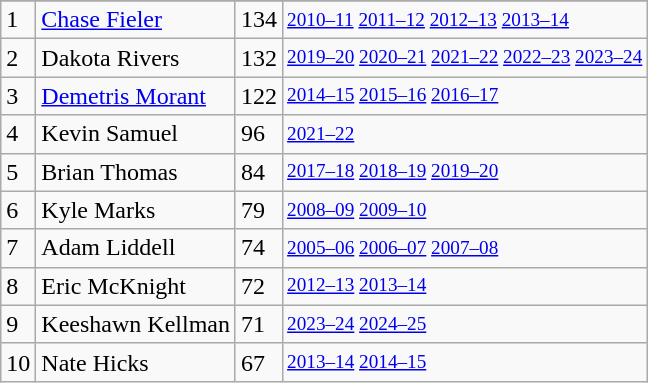<table class="wikitable">
<tr>
</tr>
<tr>
<td>1</td>
<td><a href='#'>Chase Fieler</a></td>
<td>134</td>
<td style="font-size:80%;"><a href='#'>2010–11</a> <a href='#'>2011–12</a> <a href='#'>2012–13</a> <a href='#'>2013–14</a></td>
</tr>
<tr>
<td>2</td>
<td>Dakota Rivers</td>
<td>132</td>
<td style="font-size:80%;"><a href='#'>2019–20</a> <a href='#'>2020–21</a> <a href='#'>2021–22</a> <a href='#'>2022–23</a> <a href='#'>2023–24</a></td>
</tr>
<tr>
<td>3</td>
<td><a href='#'>Demetris Morant</a></td>
<td>122</td>
<td style="font-size:80%;"><a href='#'>2014–15</a> <a href='#'>2015–16</a> <a href='#'>2016–17</a></td>
</tr>
<tr>
<td>4</td>
<td>Kevin Samuel</td>
<td>96</td>
<td style="font-size:80%;"><a href='#'>2021–22</a></td>
</tr>
<tr>
<td>5</td>
<td>Brian Thomas</td>
<td>84</td>
<td style="font-size:80%;"><a href='#'>2017–18</a> <a href='#'>2018–19</a> <a href='#'>2019–20</a></td>
</tr>
<tr>
<td>6</td>
<td>Kyle Marks</td>
<td>79</td>
<td style="font-size:80%;"><a href='#'>2008–09</a> <a href='#'>2009–10</a></td>
</tr>
<tr>
<td>7</td>
<td>Adam Liddell</td>
<td>74</td>
<td style="font-size:80%;"><a href='#'>2005–06</a> <a href='#'>2006–07</a> <a href='#'>2007–08</a></td>
</tr>
<tr>
<td>8</td>
<td>Eric McKnight</td>
<td>72</td>
<td style="font-size:80%;"><a href='#'>2012–13</a> <a href='#'>2013–14</a></td>
</tr>
<tr>
<td>9</td>
<td>Keeshawn Kellman</td>
<td>71</td>
<td style="font-size:80%;"><a href='#'>2023–24</a> <a href='#'>2024–25</a></td>
</tr>
<tr>
<td>10</td>
<td>Nate Hicks</td>
<td>67</td>
<td style="font-size:80%;"><a href='#'>2013–14</a> <a href='#'>2014–15</a></td>
</tr>
</table>
